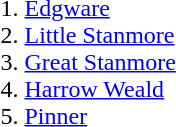<table>
<tr>
<td></td>
<td><br><ol><li><a href='#'>Edgware</a></li><li><a href='#'>Little Stanmore</a></li><li><a href='#'>Great Stanmore</a></li><li><a href='#'>Harrow Weald</a></li><li><a href='#'>Pinner</a></li></ol></td>
</tr>
</table>
